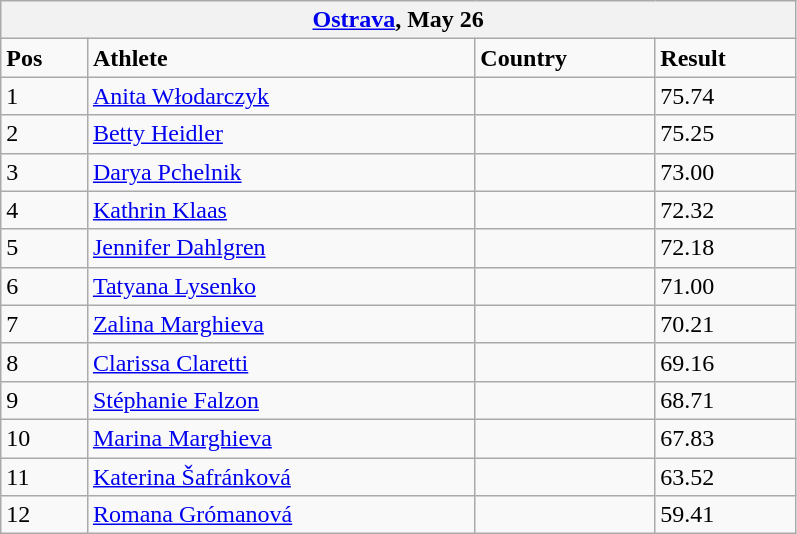<table class="wikitable collapsible collapsed" width="42%">
<tr>
<th colspan="4"> <a href='#'>Ostrava</a>, May 26</th>
</tr>
<tr>
<td><strong>Pos</strong></td>
<td><strong>Athlete</strong></td>
<td><strong>Country</strong></td>
<td><strong>Result</strong></td>
</tr>
<tr>
<td>1</td>
<td><a href='#'>Anita Włodarczyk</a></td>
<td></td>
<td>75.74</td>
</tr>
<tr>
<td>2</td>
<td><a href='#'>Betty Heidler</a></td>
<td></td>
<td>75.25</td>
</tr>
<tr>
<td>3</td>
<td><a href='#'>Darya Pchelnik</a></td>
<td></td>
<td>73.00</td>
</tr>
<tr>
<td>4</td>
<td><a href='#'>Kathrin Klaas</a></td>
<td></td>
<td>72.32</td>
</tr>
<tr>
<td>5</td>
<td><a href='#'>Jennifer Dahlgren</a></td>
<td></td>
<td>72.18</td>
</tr>
<tr>
<td>6</td>
<td><a href='#'>Tatyana Lysenko</a></td>
<td></td>
<td>71.00</td>
</tr>
<tr>
<td>7</td>
<td><a href='#'>Zalina Marghieva</a></td>
<td></td>
<td>70.21</td>
</tr>
<tr>
<td>8</td>
<td><a href='#'>Clarissa Claretti</a></td>
<td></td>
<td>69.16</td>
</tr>
<tr>
<td>9</td>
<td><a href='#'>Stéphanie Falzon</a></td>
<td></td>
<td>68.71</td>
</tr>
<tr>
<td>10</td>
<td><a href='#'>Marina Marghieva</a></td>
<td></td>
<td>67.83</td>
</tr>
<tr>
<td>11</td>
<td><a href='#'>Katerina Šafránková</a></td>
<td></td>
<td>63.52</td>
</tr>
<tr>
<td>12</td>
<td><a href='#'>Romana Grómanová</a></td>
<td></td>
<td>59.41</td>
</tr>
</table>
